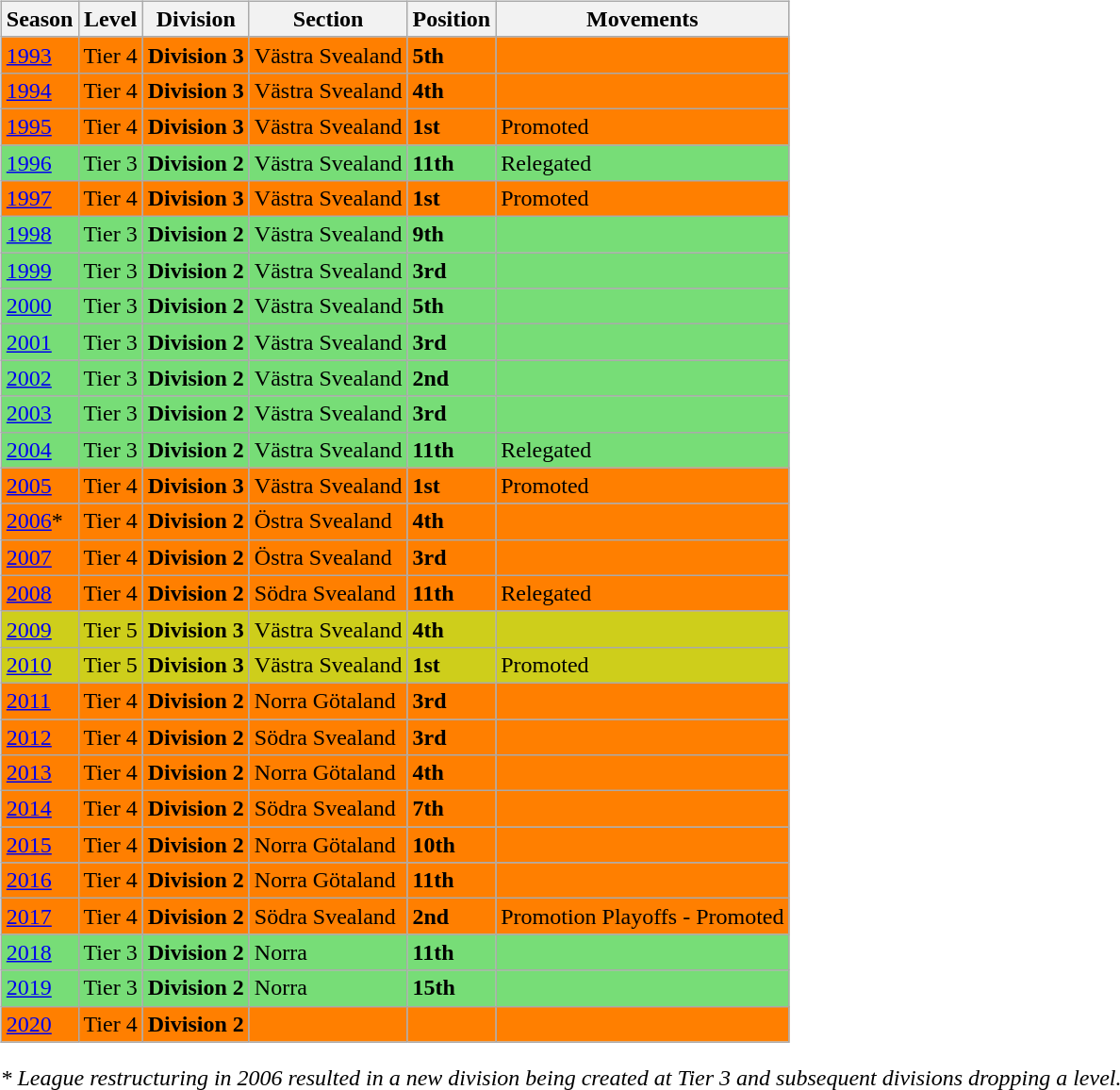<table>
<tr>
<td valign="top" width=0%><br><table class="wikitable">
<tr style="background:#f0f6fa;">
<th><strong>Season</strong></th>
<th><strong>Level</strong></th>
<th><strong>Division</strong></th>
<th><strong>Section</strong></th>
<th><strong>Position</strong></th>
<th><strong>Movements</strong></th>
</tr>
<tr>
<td style="background:#FF7F00;"><a href='#'>1993</a></td>
<td style="background:#FF7F00;">Tier 4</td>
<td style="background:#FF7F00;"><strong>Division 3</strong></td>
<td style="background:#FF7F00;">Västra Svealand</td>
<td style="background:#FF7F00;"><strong>5th</strong></td>
<td style="background:#FF7F00;"></td>
</tr>
<tr>
<td style="background:#FF7F00;"><a href='#'>1994</a></td>
<td style="background:#FF7F00;">Tier 4</td>
<td style="background:#FF7F00;"><strong>Division 3</strong></td>
<td style="background:#FF7F00;">Västra Svealand</td>
<td style="background:#FF7F00;"><strong>4th</strong></td>
<td style="background:#FF7F00;"></td>
</tr>
<tr>
<td style="background:#FF7F00;"><a href='#'>1995</a></td>
<td style="background:#FF7F00;">Tier 4</td>
<td style="background:#FF7F00;"><strong>Division 3</strong></td>
<td style="background:#FF7F00;">Västra Svealand</td>
<td style="background:#FF7F00;"><strong>1st</strong></td>
<td style="background:#FF7F00;">Promoted</td>
</tr>
<tr>
<td style="background:#77DD77;"><a href='#'>1996</a></td>
<td style="background:#77DD77;">Tier 3</td>
<td style="background:#77DD77;"><strong>Division 2</strong></td>
<td style="background:#77DD77;">Västra Svealand</td>
<td style="background:#77DD77;"><strong>11th</strong></td>
<td style="background:#77DD77;">Relegated</td>
</tr>
<tr>
<td style="background:#FF7F00;"><a href='#'>1997</a></td>
<td style="background:#FF7F00;">Tier 4</td>
<td style="background:#FF7F00;"><strong>Division 3</strong></td>
<td style="background:#FF7F00;">Västra Svealand</td>
<td style="background:#FF7F00;"><strong>1st</strong></td>
<td style="background:#FF7F00;">Promoted</td>
</tr>
<tr>
<td style="background:#77DD77;"><a href='#'>1998</a></td>
<td style="background:#77DD77;">Tier 3</td>
<td style="background:#77DD77;"><strong>Division 2</strong></td>
<td style="background:#77DD77;">Västra Svealand</td>
<td style="background:#77DD77;"><strong>9th</strong></td>
<td style="background:#77DD77;"></td>
</tr>
<tr>
<td style="background:#77DD77;"><a href='#'>1999</a></td>
<td style="background:#77DD77;">Tier 3</td>
<td style="background:#77DD77;"><strong>Division 2</strong></td>
<td style="background:#77DD77;">Västra Svealand</td>
<td style="background:#77DD77;"><strong>3rd</strong></td>
<td style="background:#77DD77;"></td>
</tr>
<tr>
<td style="background:#77DD77;"><a href='#'>2000</a></td>
<td style="background:#77DD77;">Tier 3</td>
<td style="background:#77DD77;"><strong>Division 2</strong></td>
<td style="background:#77DD77;">Västra Svealand</td>
<td style="background:#77DD77;"><strong>5th</strong></td>
<td style="background:#77DD77;"></td>
</tr>
<tr>
<td style="background:#77DD77;"><a href='#'>2001</a></td>
<td style="background:#77DD77;">Tier 3</td>
<td style="background:#77DD77;"><strong>Division 2</strong></td>
<td style="background:#77DD77;">Västra Svealand</td>
<td style="background:#77DD77;"><strong>3rd</strong></td>
<td style="background:#77DD77;"></td>
</tr>
<tr>
<td style="background:#77DD77;"><a href='#'>2002</a></td>
<td style="background:#77DD77;">Tier 3</td>
<td style="background:#77DD77;"><strong>Division 2</strong></td>
<td style="background:#77DD77;">Västra Svealand</td>
<td style="background:#77DD77;"><strong>2nd</strong></td>
<td style="background:#77DD77;"></td>
</tr>
<tr>
<td style="background:#77DD77;"><a href='#'>2003</a></td>
<td style="background:#77DD77;">Tier 3</td>
<td style="background:#77DD77;"><strong>Division 2</strong></td>
<td style="background:#77DD77;">Västra Svealand</td>
<td style="background:#77DD77;"><strong>3rd</strong></td>
<td style="background:#77DD77;"></td>
</tr>
<tr>
<td style="background:#77DD77;"><a href='#'>2004</a></td>
<td style="background:#77DD77;">Tier 3</td>
<td style="background:#77DD77;"><strong>Division 2</strong></td>
<td style="background:#77DD77;">Västra Svealand</td>
<td style="background:#77DD77;"><strong>11th</strong></td>
<td style="background:#77DD77;">Relegated</td>
</tr>
<tr>
<td style="background:#FF7F00;"><a href='#'>2005</a></td>
<td style="background:#FF7F00;">Tier 4</td>
<td style="background:#FF7F00;"><strong>Division 3</strong></td>
<td style="background:#FF7F00;">Västra Svealand</td>
<td style="background:#FF7F00;"><strong>1st</strong></td>
<td style="background:#FF7F00;">Promoted</td>
</tr>
<tr>
<td style="background:#FF7F00;"><a href='#'>2006</a>*</td>
<td style="background:#FF7F00;">Tier 4</td>
<td style="background:#FF7F00;"><strong>Division 2</strong></td>
<td style="background:#FF7F00;">Östra Svealand</td>
<td style="background:#FF7F00;"><strong>4th</strong></td>
<td style="background:#FF7F00;"></td>
</tr>
<tr>
<td style="background:#FF7F00;"><a href='#'>2007</a></td>
<td style="background:#FF7F00;">Tier 4</td>
<td style="background:#FF7F00;"><strong>Division 2</strong></td>
<td style="background:#FF7F00;">Östra Svealand</td>
<td style="background:#FF7F00;"><strong>3rd</strong></td>
<td style="background:#FF7F00;"></td>
</tr>
<tr>
<td style="background:#FF7F00;"><a href='#'>2008</a></td>
<td style="background:#FF7F00;">Tier 4</td>
<td style="background:#FF7F00;"><strong>Division 2</strong></td>
<td style="background:#FF7F00;">Södra Svealand</td>
<td style="background:#FF7F00;"><strong>11th</strong></td>
<td style="background:#FF7F00;">Relegated</td>
</tr>
<tr>
<td style="background:#CECE1B;"><a href='#'>2009</a></td>
<td style="background:#CECE1B;">Tier 5</td>
<td style="background:#CECE1B;"><strong>Division 3</strong></td>
<td style="background:#CECE1B;">Västra Svealand</td>
<td style="background:#CECE1B;"><strong>4th</strong></td>
<td style="background:#CECE1B;"></td>
</tr>
<tr>
<td style="background:#CECE1B;"><a href='#'>2010</a></td>
<td style="background:#CECE1B;">Tier 5</td>
<td style="background:#CECE1B;"><strong>Division 3</strong></td>
<td style="background:#CECE1B;">Västra Svealand</td>
<td style="background:#CECE1B;"><strong>1st</strong></td>
<td style="background:#CECE1B;">Promoted</td>
</tr>
<tr>
<td style="background:#FF7F00;"><a href='#'>2011</a></td>
<td style="background:#FF7F00;">Tier 4</td>
<td style="background:#FF7F00;"><strong>Division 2</strong></td>
<td style="background:#FF7F00;">Norra Götaland</td>
<td style="background:#FF7F00;"><strong>3rd</strong></td>
<td style="background:#FF7F00;"></td>
</tr>
<tr>
<td style="background:#FF7F00;"><a href='#'>2012</a></td>
<td style="background:#FF7F00;">Tier 4</td>
<td style="background:#FF7F00;"><strong>Division 2</strong></td>
<td style="background:#FF7F00;">Södra Svealand</td>
<td style="background:#FF7F00;"><strong>3rd</strong></td>
<td style="background:#FF7F00;"></td>
</tr>
<tr>
<td style="background:#FF7F00;"><a href='#'>2013</a></td>
<td style="background:#FF7F00;">Tier 4</td>
<td style="background:#FF7F00;"><strong>Division 2</strong></td>
<td style="background:#FF7F00;">Norra Götaland</td>
<td style="background:#FF7F00;"><strong>4th</strong></td>
<td style="background:#FF7F00;"></td>
</tr>
<tr>
<td style="background:#FF7F00;"><a href='#'>2014</a></td>
<td style="background:#FF7F00;">Tier 4</td>
<td style="background:#FF7F00;"><strong>Division 2</strong></td>
<td style="background:#FF7F00;">Södra Svealand</td>
<td style="background:#FF7F00;"><strong>7th</strong></td>
<td style="background:#FF7F00;"></td>
</tr>
<tr>
<td style="background:#FF7F00;"><a href='#'>2015</a></td>
<td style="background:#FF7F00;">Tier 4</td>
<td style="background:#FF7F00;"><strong>Division 2</strong></td>
<td style="background:#FF7F00;">Norra Götaland</td>
<td style="background:#FF7F00;"><strong>10th</strong></td>
<td style="background:#FF7F00;"></td>
</tr>
<tr>
<td style="background:#FF7F00;"><a href='#'>2016</a></td>
<td style="background:#FF7F00;">Tier 4</td>
<td style="background:#FF7F00;"><strong>Division 2</strong></td>
<td style="background:#FF7F00;">Norra Götaland</td>
<td style="background:#FF7F00;"><strong>11th</strong></td>
<td style="background:#FF7F00;"></td>
</tr>
<tr>
<td style="background:#FF7F00;"><a href='#'>2017</a></td>
<td style="background:#FF7F00;">Tier 4</td>
<td style="background:#FF7F00;"><strong>Division 2</strong></td>
<td style="background:#FF7F00;">Södra Svealand</td>
<td style="background:#FF7F00;"><strong>2nd</strong></td>
<td style="background:#FF7F00;">Promotion Playoffs - Promoted</td>
</tr>
<tr>
<td style="background:#77DD77;"><a href='#'>2018</a></td>
<td style="background:#77DD77;">Tier 3</td>
<td style="background:#77DD77;"><strong>Division 2</strong></td>
<td style="background:#77DD77;">Norra</td>
<td style="background:#77DD77;"><strong>11th</strong></td>
<td style="background:#77DD77;"></td>
</tr>
<tr>
<td style="background:#77DD77;"><a href='#'>2019</a></td>
<td style="background:#77DD77;">Tier 3</td>
<td style="background:#77DD77;"><strong>Division 2</strong></td>
<td style="background:#77DD77;">Norra</td>
<td style="background:#77DD77;"><strong>15th</strong></td>
<td style="background:#77DD77;"></td>
</tr>
<tr>
<td style="background:#FF7F00;"><a href='#'>2020</a></td>
<td style="background:#FF7F00;">Tier 4</td>
<td style="background:#FF7F00;"><strong>Division 2</strong></td>
<td style="background:#FF7F00;"></td>
<td style="background:#FF7F00;"></td>
<td style="background:#FF7F00;"></td>
</tr>
</table>
<em>* League restructuring in 2006 resulted in a new division being created at Tier 3 and subsequent divisions dropping a level.</em> 

</td>
</tr>
</table>
